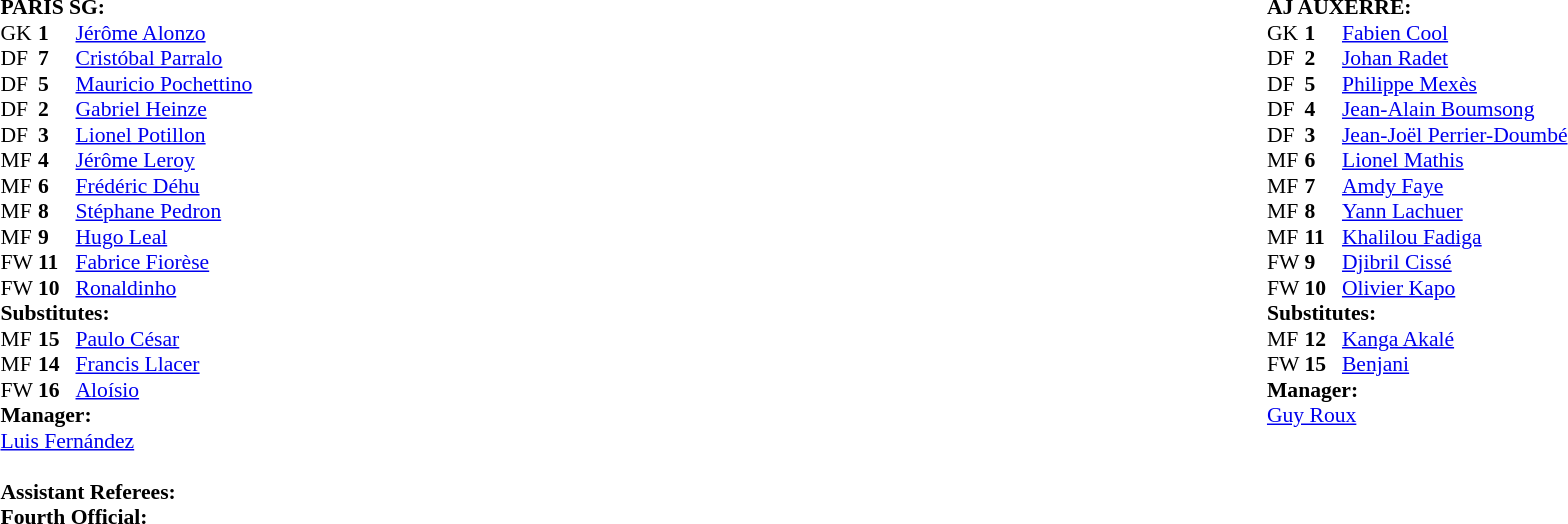<table width=100%>
<tr>
<td valign="top" width="50%"><br><table style=font-size:90% cellspacing=0 cellpadding=0>
<tr>
<td colspan=4><strong>PARIS SG:</strong></td>
</tr>
<tr>
<th width=25></th>
<th width=25></th>
</tr>
<tr>
<td>GK</td>
<td><strong>1</strong></td>
<td> <a href='#'>Jérôme Alonzo</a></td>
</tr>
<tr>
<td>DF</td>
<td><strong>7</strong></td>
<td> <a href='#'>Cristóbal Parralo</a></td>
</tr>
<tr>
<td>DF</td>
<td><strong>5</strong></td>
<td> <a href='#'>Mauricio Pochettino</a></td>
</tr>
<tr>
<td>DF</td>
<td><strong>2</strong></td>
<td> <a href='#'>Gabriel Heinze</a></td>
</tr>
<tr>
<td>DF</td>
<td><strong>3</strong></td>
<td> <a href='#'>Lionel Potillon</a></td>
<td></td>
<td></td>
</tr>
<tr>
<td>MF</td>
<td><strong>4</strong></td>
<td> <a href='#'>Jérôme Leroy</a></td>
</tr>
<tr>
<td>MF</td>
<td><strong>6</strong></td>
<td> <a href='#'>Frédéric Déhu</a></td>
</tr>
<tr>
<td>MF</td>
<td><strong>8</strong></td>
<td> <a href='#'>Stéphane Pedron</a></td>
<td></td>
<td></td>
</tr>
<tr>
<td>MF</td>
<td><strong>9</strong></td>
<td> <a href='#'>Hugo Leal</a></td>
<td></td>
</tr>
<tr>
<td>FW</td>
<td><strong>11</strong></td>
<td> <a href='#'>Fabrice Fiorèse</a></td>
<td></td>
<td></td>
</tr>
<tr>
<td>FW</td>
<td><strong>10</strong></td>
<td> <a href='#'>Ronaldinho</a></td>
</tr>
<tr>
<td colspan=3><strong>Substitutes:</strong></td>
</tr>
<tr>
<td>MF</td>
<td><strong>15</strong></td>
<td> <a href='#'>Paulo César</a></td>
<td></td>
<td></td>
</tr>
<tr>
<td>MF</td>
<td><strong>14</strong></td>
<td> <a href='#'>Francis Llacer</a></td>
<td></td>
<td></td>
</tr>
<tr>
<td>FW</td>
<td><strong>16</strong></td>
<td> <a href='#'>Aloísio</a></td>
<td></td>
<td></td>
</tr>
<tr>
<td colspan=3><strong>Manager:</strong></td>
</tr>
<tr>
<td colspan=4> <a href='#'>Luis Fernández</a><br><br><strong>Assistant Referees:</strong><br>
<strong>Fourth Official:</strong><br></td>
</tr>
</table>
</td>
<td valign="top" align="left" width="50%"><br><table style="font-size: 90%" cellspacing="0" cellpadding="0" align=center>
<tr>
<td colspan="4"><strong>AJ AUXERRE:</strong></td>
</tr>
<tr>
<th width=25></th>
<th width=25></th>
</tr>
<tr>
<td>GK</td>
<td><strong>1</strong></td>
<td> <a href='#'>Fabien Cool</a></td>
</tr>
<tr>
<td>DF</td>
<td><strong>2</strong></td>
<td> <a href='#'>Johan Radet</a></td>
</tr>
<tr>
<td>DF</td>
<td><strong>5</strong></td>
<td> <a href='#'>Philippe Mexès</a></td>
</tr>
<tr>
<td>DF</td>
<td><strong>4</strong></td>
<td> <a href='#'>Jean-Alain Boumsong</a></td>
</tr>
<tr>
<td>DF</td>
<td><strong>3</strong></td>
<td> <a href='#'>Jean-Joël Perrier-Doumbé</a></td>
</tr>
<tr>
<td>MF</td>
<td><strong>6</strong></td>
<td> <a href='#'>Lionel Mathis</a></td>
</tr>
<tr>
<td>MF</td>
<td><strong>7</strong></td>
<td> <a href='#'>Amdy Faye</a></td>
<td></td>
<td></td>
</tr>
<tr>
<td>MF</td>
<td><strong>8</strong></td>
<td> <a href='#'>Yann Lachuer</a></td>
</tr>
<tr>
<td>MF</td>
<td><strong>11</strong></td>
<td> <a href='#'>Khalilou Fadiga</a></td>
<td></td>
<td></td>
</tr>
<tr>
<td>FW</td>
<td><strong>9</strong></td>
<td> <a href='#'>Djibril Cissé</a></td>
</tr>
<tr>
<td>FW</td>
<td><strong>10</strong></td>
<td> <a href='#'>Olivier Kapo</a></td>
<td></td>
</tr>
<tr>
<td colspan=3><strong>Substitutes:</strong></td>
</tr>
<tr>
<td>MF</td>
<td><strong>12</strong></td>
<td> <a href='#'>Kanga Akalé</a></td>
<td></td>
<td></td>
</tr>
<tr>
<td>FW</td>
<td><strong>15</strong></td>
<td> <a href='#'>Benjani</a></td>
<td></td>
<td></td>
</tr>
<tr>
<td colspan=3><strong>Manager:</strong></td>
</tr>
<tr>
<td colspan=4> <a href='#'>Guy Roux</a></td>
</tr>
</table>
</td>
</tr>
</table>
